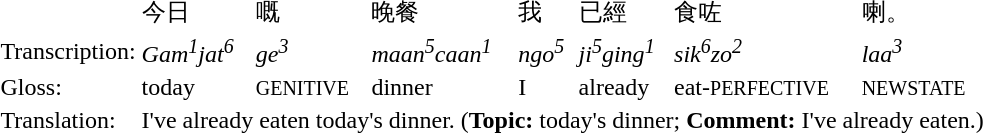<table>
<tr>
<td></td>
<td>今日</td>
<td>嘅</td>
<td>晚餐</td>
<td>我</td>
<td>已經</td>
<td>食咗</td>
<td>喇。</td>
</tr>
<tr>
<td>Transcription:</td>
<td><em>Gam<sup>1</sup>jat<sup>6</sup></em></td>
<td><em>ge<sup>3</sup></em></td>
<td><em>maan<sup>5</sup>caan<sup>1</sup></em></td>
<td><em>ngo<sup>5</sup></em></td>
<td><em>ji<sup>5</sup>ging<sup>1</sup></em></td>
<td><em>sik<sup>6</sup>zo<sup>2</sup></em></td>
<td><em>laa<sup>3</sup></em></td>
</tr>
<tr>
<td>Gloss:</td>
<td>today</td>
<td><small>GENITIVE</small></td>
<td>dinner</td>
<td>I</td>
<td>already</td>
<td>eat-<small>PERFECTIVE</small></td>
<td><small>NEWSTATE</small></td>
</tr>
<tr>
<td>Translation:</td>
<td colspan=7>I've already eaten today's dinner. (<strong>Topic:</strong> today's dinner; <strong>Comment:</strong> I've already eaten.)</td>
</tr>
</table>
